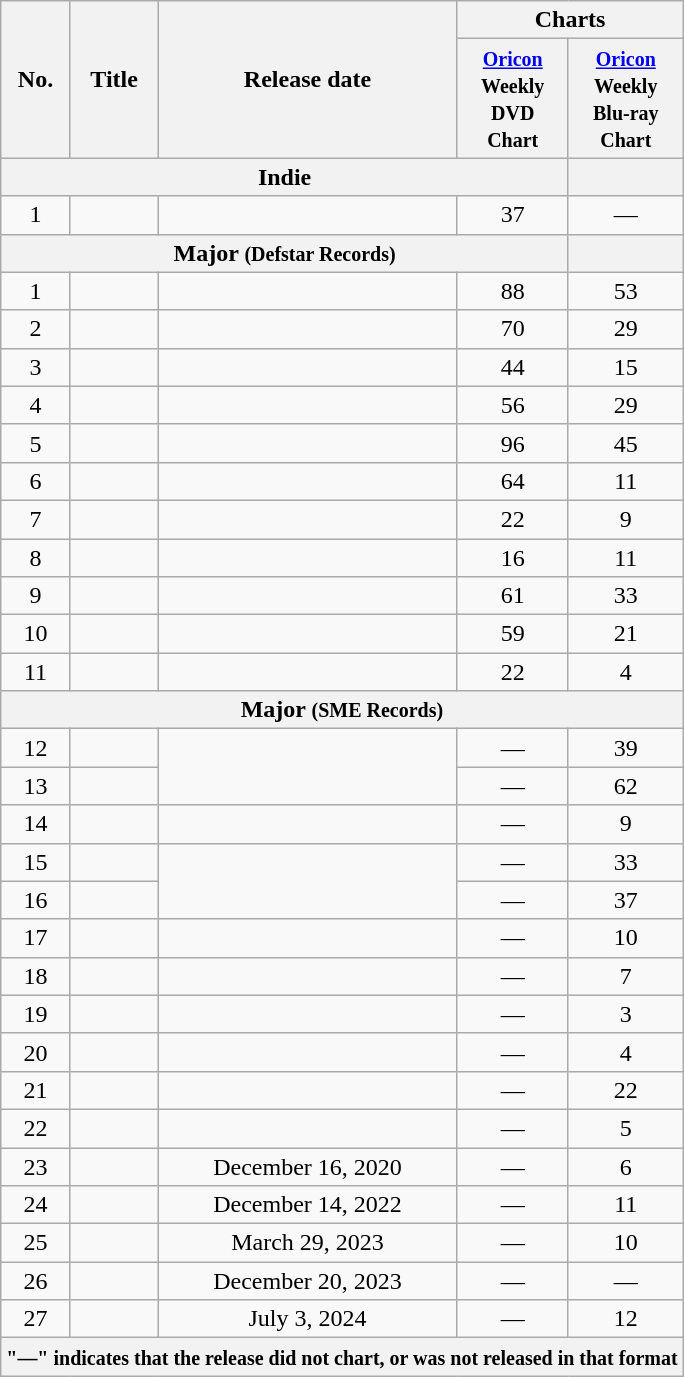<table class="wikitable" style="text-align:center;">
<tr>
<th rowspan="2">No.</th>
<th rowspan="2">Title</th>
<th rowspan="2">Release date</th>
<th colspan="2">Charts</th>
</tr>
<tr>
<th><small><a href='#'>Oricon</a><br>Weekly<br>DVD<br>Chart</small><br></th>
<th><small><a href='#'>Oricon</a><br>Weekly<br>Blu-ray<br>Chart</small><br></th>
</tr>
<tr>
<th colspan="4">Indie</th>
<th></th>
</tr>
<tr>
<td>1</td>
<td></td>
<td></td>
<td>37</td>
<td>—</td>
</tr>
<tr>
<th colspan="4">Major <small>(Defstar Records)</small></th>
<th></th>
</tr>
<tr>
<td>1</td>
<td></td>
<td></td>
<td>88</td>
<td>53</td>
</tr>
<tr>
<td>2</td>
<td></td>
<td></td>
<td>70</td>
<td>29</td>
</tr>
<tr>
<td>3</td>
<td></td>
<td></td>
<td>44</td>
<td>15</td>
</tr>
<tr>
<td>4</td>
<td></td>
<td></td>
<td>56</td>
<td>29</td>
</tr>
<tr>
<td>5</td>
<td></td>
<td></td>
<td>96</td>
<td>45</td>
</tr>
<tr>
<td>6</td>
<td></td>
<td></td>
<td>64</td>
<td>11</td>
</tr>
<tr>
<td>7</td>
<td></td>
<td></td>
<td>22</td>
<td>9</td>
</tr>
<tr>
<td>8</td>
<td></td>
<td></td>
<td>16</td>
<td>11</td>
</tr>
<tr>
<td>9</td>
<td></td>
<td></td>
<td>61</td>
<td>33</td>
</tr>
<tr>
<td>10</td>
<td></td>
<td></td>
<td>59</td>
<td>21</td>
</tr>
<tr>
<td>11</td>
<td></td>
<td></td>
<td>22</td>
<td>4</td>
</tr>
<tr>
<th colspan="5">Major <small>(SME Records)</small></th>
</tr>
<tr>
<td>12</td>
<td></td>
<td rowspan="2"></td>
<td>—</td>
<td>39</td>
</tr>
<tr>
<td>13</td>
<td></td>
<td>—</td>
<td>62</td>
</tr>
<tr>
<td>14</td>
<td></td>
<td></td>
<td>—</td>
<td>9</td>
</tr>
<tr>
<td>15</td>
<td></td>
<td rowspan="2"></td>
<td>—</td>
<td>33</td>
</tr>
<tr>
<td>16</td>
<td></td>
<td>—</td>
<td>37</td>
</tr>
<tr>
<td>17</td>
<td></td>
<td></td>
<td>—</td>
<td>10</td>
</tr>
<tr>
<td>18</td>
<td></td>
<td></td>
<td>—</td>
<td>7</td>
</tr>
<tr>
<td>19</td>
<td></td>
<td></td>
<td>—</td>
<td>3</td>
</tr>
<tr>
<td>20</td>
<td></td>
<td></td>
<td>—</td>
<td>4</td>
</tr>
<tr>
<td>21</td>
<td></td>
<td></td>
<td>—</td>
<td>22</td>
</tr>
<tr>
<td>22</td>
<td></td>
<td></td>
<td>—</td>
<td>5</td>
</tr>
<tr>
<td>23</td>
<td></td>
<td>December 16, 2020</td>
<td>—</td>
<td>6</td>
</tr>
<tr>
<td>24</td>
<td></td>
<td>December 14, 2022</td>
<td>—</td>
<td>11</td>
</tr>
<tr>
<td>25</td>
<td></td>
<td>March 29, 2023</td>
<td>—</td>
<td>10</td>
</tr>
<tr>
<td>26</td>
<td></td>
<td>December 20, 2023</td>
<td>—</td>
<td>—</td>
</tr>
<tr>
<td>27</td>
<td></td>
<td>July 3, 2024</td>
<td>—</td>
<td>12</td>
</tr>
<tr>
<th colspan="5"><small>"—" indicates that the release did not chart, or was not released in that format</small></th>
</tr>
</table>
